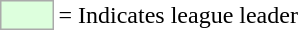<table>
<tr>
<td style="background:#DDFFDD; border:1px solid #aaa; width:2em;"></td>
<td>= Indicates league leader</td>
</tr>
</table>
